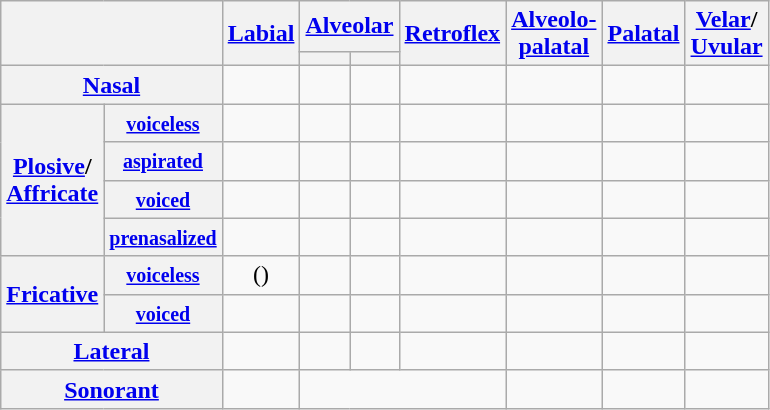<table class="wikitable" style="text-align: center;">
<tr>
<th colspan="2" rowspan="2"></th>
<th rowspan="2"><a href='#'>Labial</a></th>
<th colspan="2"><a href='#'>Alveolar</a></th>
<th rowspan="2"><a href='#'>Retroflex</a></th>
<th rowspan="2"><a href='#'>Alveolo-<br>palatal</a></th>
<th rowspan="2"><a href='#'>Palatal</a></th>
<th rowspan="2"><a href='#'>Velar</a>/<br><a href='#'>Uvular</a></th>
</tr>
<tr>
<th></th>
<th></th>
</tr>
<tr>
<th colspan="2"><a href='#'>Nasal</a></th>
<td></td>
<td></td>
<td></td>
<td></td>
<td></td>
<td></td>
<td></td>
</tr>
<tr>
<th rowspan="4"><a href='#'>Plosive</a>/<br><a href='#'>Affricate</a></th>
<th><small><a href='#'>voiceless</a></small></th>
<td></td>
<td></td>
<td></td>
<td></td>
<td></td>
<td></td>
<td></td>
</tr>
<tr>
<th><small><a href='#'>aspirated</a></small></th>
<td></td>
<td></td>
<td></td>
<td></td>
<td></td>
<td></td>
<td></td>
</tr>
<tr>
<th><small><a href='#'>voiced</a></small></th>
<td></td>
<td></td>
<td></td>
<td></td>
<td></td>
<td></td>
<td></td>
</tr>
<tr>
<th><small><a href='#'>prenasalized</a></small></th>
<td></td>
<td></td>
<td></td>
<td></td>
<td></td>
<td></td>
<td></td>
</tr>
<tr>
<th rowspan="2"><a href='#'>Fricative</a></th>
<th><small><a href='#'>voiceless</a></small></th>
<td>()</td>
<td></td>
<td></td>
<td></td>
<td></td>
<td></td>
<td></td>
</tr>
<tr>
<th><small><a href='#'>voiced</a></small></th>
<td></td>
<td></td>
<td></td>
<td></td>
<td></td>
<td></td>
<td></td>
</tr>
<tr>
<th colspan="2"><a href='#'>Lateral</a></th>
<td></td>
<td></td>
<td></td>
<td></td>
<td></td>
<td></td>
<td></td>
</tr>
<tr>
<th colspan="2"><a href='#'>Sonorant</a></th>
<td></td>
<td colspan="3"></td>
<td></td>
<td></td>
<td></td>
</tr>
</table>
